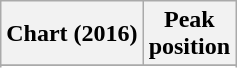<table class="wikitable sortable plainrowheaders" style="text-align:center">
<tr>
<th scope="col">Chart (2016)</th>
<th scope="col">Peak<br> position</th>
</tr>
<tr>
</tr>
<tr>
</tr>
<tr>
</tr>
<tr>
</tr>
<tr>
</tr>
<tr>
</tr>
<tr>
</tr>
<tr>
</tr>
<tr>
</tr>
<tr>
</tr>
<tr>
</tr>
<tr>
</tr>
<tr>
</tr>
<tr>
</tr>
<tr>
</tr>
<tr>
</tr>
<tr>
</tr>
<tr>
</tr>
<tr>
</tr>
<tr>
</tr>
</table>
